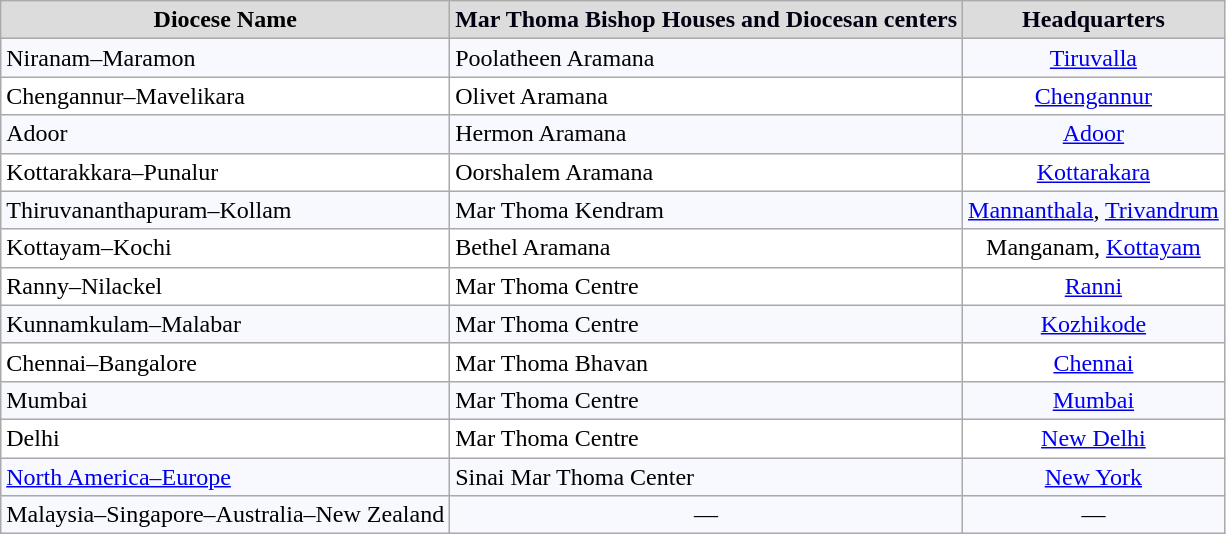<table class="wikitable" style="width: auto;float: center">
<tr>
<th style="background:#dcdcdc; width:auto; color:#001:">Diocese Name</th>
<th style="background:#dcdcdc; width:auto; color:#001;">Mar Thoma Bishop Houses and Diocesan centers</th>
<th style="background:#dcdcdc; width:auto; color:#001;">Headquarters</th>
</tr>
<tr style="vertical-align:top; background:#f8f8ff;">
<td>Niranam–Maramon</td>
<td>Poolatheen Aramana</td>
<td style="text-align: center;"><a href='#'>Tiruvalla</a></td>
</tr>
<tr style="vertical-align:top; background:#fff;">
<td>Chengannur–Mavelikara</td>
<td>Olivet Aramana</td>
<td style="text-align: center;"><a href='#'>Chengannur</a></td>
</tr>
<tr style="vertical-align:top; background:#f8f8ff;">
<td>Adoor</td>
<td>Hermon Aramana</td>
<td style="text-align: center;"><a href='#'>Adoor</a></td>
</tr>
<tr style="vertical-align:top; background:#fff;">
<td>Kottarakkara–Punalur</td>
<td>Oorshalem Aramana</td>
<td style="text-align: center;"><a href='#'>Kottarakara</a></td>
</tr>
<tr style="vertical-align:top; background:#f8f8ff;">
<td>Thiruvananthapuram–Kollam</td>
<td>Mar Thoma Kendram</td>
<td style="text-align: center;"><a href='#'>Mannanthala</a>, <a href='#'>Trivandrum</a></td>
</tr>
<tr style="vertical-align:top; background:#fff;">
<td>Kottayam–Kochi</td>
<td>Bethel Aramana</td>
<td style="text-align: center;">Manganam, <a href='#'>Kottayam</a></td>
</tr>
<tr style="vertical-align:top; background:#fff;">
<td>Ranny–Nilackel</td>
<td>Mar Thoma Centre</td>
<td style="text-align: center;"><a href='#'>Ranni</a></td>
</tr>
<tr style="vertical-align:top; background:#f8f8ff;">
<td>Kunnamkulam–Malabar</td>
<td>Mar Thoma Centre</td>
<td style="text-align: center;"><a href='#'>Kozhikode</a></td>
</tr>
<tr style="vertical-align:top; background:#fff;">
<td>Chennai–Bangalore</td>
<td>Mar Thoma Bhavan</td>
<td style="text-align: center;"><a href='#'>Chennai</a></td>
</tr>
<tr style="vertical-align:top; background:#f8f8ff;">
<td>Mumbai</td>
<td>Mar Thoma Centre</td>
<td style="text-align: center;"><a href='#'>Mumbai</a></td>
</tr>
<tr style="vertical-align:top; background:#fff;">
<td>Delhi</td>
<td>Mar Thoma Centre</td>
<td style="text-align: center;"><a href='#'>New Delhi</a></td>
</tr>
<tr style="vertical-align:top; background:#f8f8ff;">
<td><a href='#'>North America–Europe</a></td>
<td>Sinai Mar Thoma Center</td>
<td style="text-align: center;"><a href='#'>New York</a></td>
</tr>
<tr style="vertical-align:top; background:#f8f8ff;">
<td>Malaysia–Singapore–Australia–New Zealand</td>
<td style="text-align: center;">—</td>
<td style="text-align: center;">—</td>
</tr>
</table>
